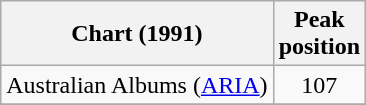<table class="wikitable sortable">
<tr>
<th>Chart (1991)</th>
<th>Peak<br>position</th>
</tr>
<tr>
<td>Australian Albums (<a href='#'>ARIA</a>)</td>
<td style="text-align:center;">107</td>
</tr>
<tr>
</tr>
</table>
